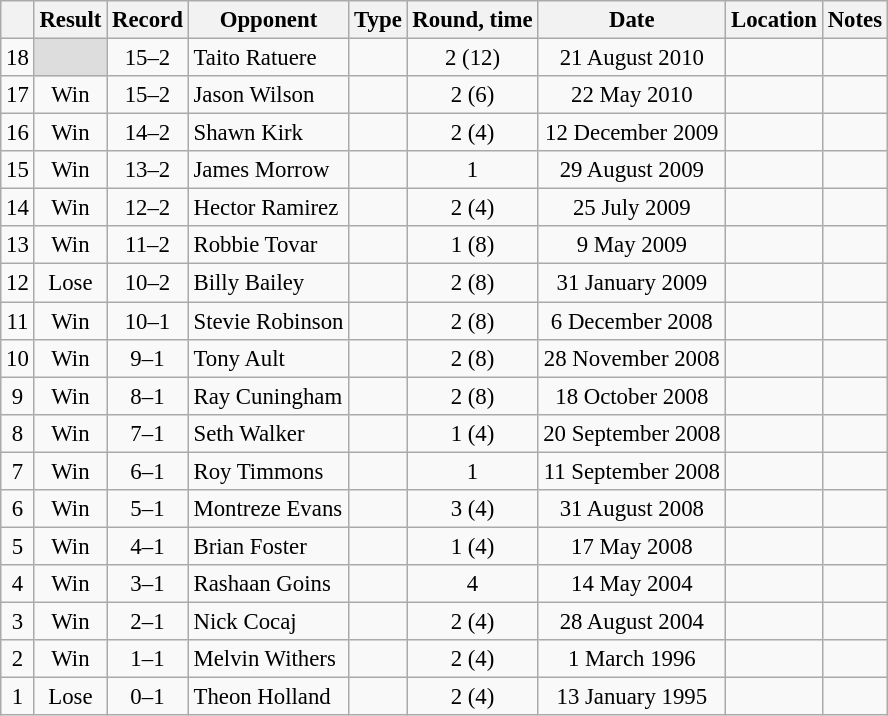<table class="wikitable" style="text-align:center; font-size:95%">
<tr>
<th></th>
<th>Result</th>
<th>Record</th>
<th>Opponent</th>
<th>Type</th>
<th>Round, time</th>
<th>Date</th>
<th>Location</th>
<th>Notes</th>
</tr>
<tr>
<td>18</td>
<td style="background:#DDD"></td>
<td>15–2<br></td>
<td style="text-align:left;"> Taito Ratuere</td>
<td></td>
<td>2 (12)</td>
<td>21 August 2010</td>
<td style="text-align:left;"> </td>
<td style="text-align:left;"></td>
</tr>
<tr>
<td>17</td>
<td>Win</td>
<td>15–2</td>
<td style="text-align:left;"> Jason Wilson</td>
<td></td>
<td>2 (6)<br></td>
<td>22 May 2010</td>
<td style="text-align:left;"> </td>
<td style="text-align:left;"></td>
</tr>
<tr>
<td>16</td>
<td>Win</td>
<td>14–2</td>
<td style="text-align:left;"> Shawn Kirk</td>
<td></td>
<td>2 (4)<br></td>
<td>12 December 2009</td>
<td style="text-align:left;"> </td>
<td style="text-align:left;"></td>
</tr>
<tr>
<td>15</td>
<td>Win</td>
<td>13–2</td>
<td style="text-align:left;"> James Morrow</td>
<td></td>
<td>1<br></td>
<td>29 August 2009</td>
<td style="text-align:left;"> </td>
<td style="text-align:left;"></td>
</tr>
<tr>
<td>14</td>
<td>Win</td>
<td>12–2</td>
<td style="text-align:left;"> Hector Ramirez</td>
<td></td>
<td>2 (4)<br></td>
<td>25 July 2009</td>
<td style="text-align:left;"> </td>
<td style="text-align:left;"></td>
</tr>
<tr>
<td>13</td>
<td>Win</td>
<td>11–2</td>
<td style="text-align:left;"> Robbie Tovar</td>
<td></td>
<td>1 (8)<br></td>
<td>9 May 2009</td>
<td style="text-align:left;"> </td>
<td style="text-align:left;"></td>
</tr>
<tr>
<td>12</td>
<td>Lose</td>
<td>10–2</td>
<td style="text-align:left;"> Billy Bailey</td>
<td></td>
<td>2 (8)<br></td>
<td>31 January 2009</td>
<td style="text-align:left;"> </td>
<td style="text-align:left;"></td>
</tr>
<tr>
<td>11</td>
<td>Win</td>
<td>10–1</td>
<td style="text-align:left;"> Stevie Robinson</td>
<td></td>
<td>2 (8)<br></td>
<td>6 December 2008</td>
<td style="text-align:left;"> </td>
<td style="text-align:left;"></td>
</tr>
<tr>
<td>10</td>
<td>Win</td>
<td>9–1</td>
<td style="text-align:left;"> Tony Ault</td>
<td></td>
<td>2 (8)<br></td>
<td>28 November 2008</td>
<td style="text-align:left;"> </td>
<td style="text-align:left;"></td>
</tr>
<tr>
<td>9</td>
<td>Win</td>
<td>8–1</td>
<td style="text-align:left;"> Ray Cuningham</td>
<td></td>
<td>2 (8)<br></td>
<td>18 October 2008</td>
<td style="text-align:left;"> </td>
<td style="text-align:left;"></td>
</tr>
<tr>
<td>8</td>
<td>Win</td>
<td>7–1</td>
<td style="text-align:left;"> Seth Walker</td>
<td></td>
<td>1 (4)<br></td>
<td>20 September 2008</td>
<td style="text-align:left;"> </td>
<td style="text-align:left;"></td>
</tr>
<tr>
<td>7</td>
<td>Win</td>
<td>6–1</td>
<td style="text-align:left;"> Roy Timmons</td>
<td></td>
<td>1 <br></td>
<td>11 September 2008</td>
<td style="text-align:left;"> </td>
<td style="text-align:left;"></td>
</tr>
<tr>
<td>6</td>
<td>Win</td>
<td>5–1</td>
<td style="text-align:left;"> Montreze Evans</td>
<td></td>
<td>3 (4)</td>
<td>31 August 2008</td>
<td style="text-align:left;"> </td>
<td style="text-align:left;"></td>
</tr>
<tr>
<td>5</td>
<td>Win</td>
<td>4–1</td>
<td style="text-align:left;"> Brian Foster</td>
<td></td>
<td>1 (4)<br></td>
<td>17 May 2008</td>
<td style="text-align:left;"> </td>
<td></td>
</tr>
<tr>
<td>4</td>
<td>Win</td>
<td>3–1</td>
<td style="text-align:left;"> Rashaan Goins</td>
<td></td>
<td>4</td>
<td>14 May 2004</td>
<td style="text-align:left;"> </td>
<td style="text-align:left;"></td>
</tr>
<tr>
<td>3</td>
<td>Win</td>
<td>2–1</td>
<td style="text-align:left;"> Nick Cocaj</td>
<td></td>
<td>2 (4)</td>
<td>28 August 2004</td>
<td style="text-align:left;"> </td>
<td style="text-align:left;"></td>
</tr>
<tr>
<td>2</td>
<td>Win</td>
<td>1–1</td>
<td style="text-align:left;"> Melvin Withers</td>
<td></td>
<td>2 (4)</td>
<td>1 March 1996</td>
<td style="text-align:left;"> </td>
<td style="text-align:left;"></td>
</tr>
<tr>
<td>1</td>
<td>Lose</td>
<td>0–1</td>
<td style="text-align:left;"> Theon Holland</td>
<td></td>
<td>2 (4)</td>
<td>13 January 1995</td>
<td style="text-align:left;"> </td>
<td style="text-align:left;"></td>
</tr>
</table>
